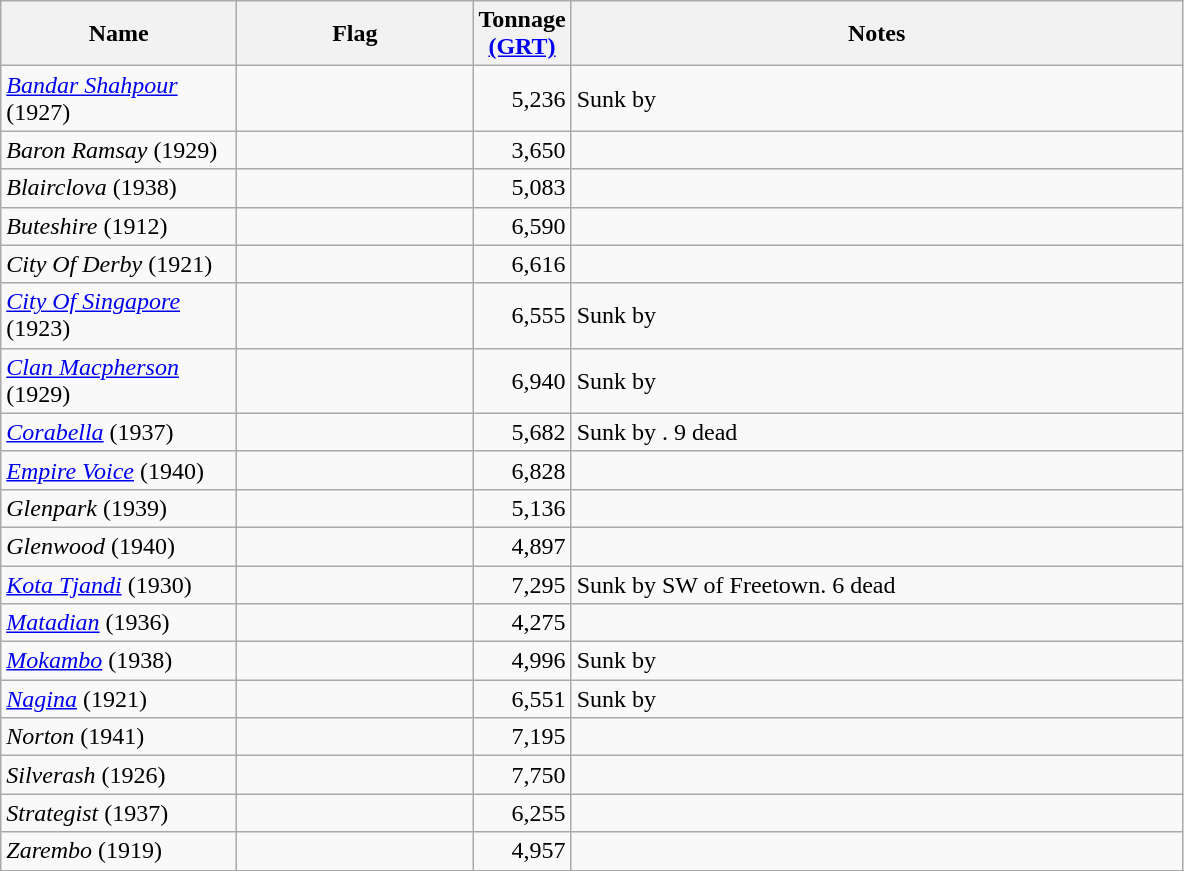<table class="wikitable sortable">
<tr>
<th scope="col" width="150px">Name</th>
<th scope="col" width="150px">Flag</th>
<th scope="col" width="30px">Tonnage <a href='#'>(GRT)</a></th>
<th scope="col" width="400px">Notes</th>
</tr>
<tr>
<td align="left"><em><a href='#'>Bandar Shahpour</a></em> (1927)</td>
<td align="left"></td>
<td align="right">5,236</td>
<td align="left">Sunk by </td>
</tr>
<tr>
<td align="left"><em>Baron Ramsay</em> (1929)</td>
<td align="left"></td>
<td align="right">3,650</td>
<td align="left"></td>
</tr>
<tr>
<td align="left"><em>Blairclova</em> (1938)</td>
<td align="left"></td>
<td align="right">5,083</td>
<td align="left"></td>
</tr>
<tr>
<td align="left"><em>Buteshire</em> (1912)</td>
<td align="left"></td>
<td align="right">6,590</td>
<td align="left"></td>
</tr>
<tr>
<td align="left"><em>City Of Derby</em> (1921)</td>
<td align="left"></td>
<td align="right">6,616</td>
<td align="left"></td>
</tr>
<tr>
<td align="left"><em><a href='#'>City Of Singapore</a></em> (1923)</td>
<td align="left"></td>
<td align="right">6,555</td>
<td align="left">Sunk by </td>
</tr>
<tr>
<td align="left"><em><a href='#'>Clan Macpherson</a></em> (1929)</td>
<td align="left"></td>
<td align="right">6,940</td>
<td align="left">Sunk by </td>
</tr>
<tr>
<td align="left"><em><a href='#'>Corabella</a></em> (1937)</td>
<td align="left"></td>
<td align="right">5,682</td>
<td align="left">Sunk by . 9 dead</td>
</tr>
<tr>
<td align="left"><em><a href='#'>Empire Voice</a></em> (1940)</td>
<td align="left"></td>
<td align="right">6,828</td>
<td align="left"></td>
</tr>
<tr>
<td align="left"><em>Glenpark</em> (1939)</td>
<td align="left"></td>
<td align="right">5,136</td>
<td align="left"></td>
</tr>
<tr>
<td align="left"><em>Glenwood</em> (1940)</td>
<td align="left"></td>
<td align="right">4,897</td>
<td align="left"></td>
</tr>
<tr>
<td align="left"><em><a href='#'>Kota Tjandi</a></em> (1930)</td>
<td align="left"></td>
<td align="right">7,295</td>
<td align="left">Sunk by   SW of Freetown. 6 dead</td>
</tr>
<tr>
<td align="left"><em><a href='#'>Matadian</a></em> (1936)</td>
<td align="left"></td>
<td align="right">4,275</td>
<td align="left"></td>
</tr>
<tr>
<td align="left"><em><a href='#'>Mokambo</a></em> (1938)</td>
<td align="left"></td>
<td align="right">4,996</td>
<td align="left">Sunk by </td>
</tr>
<tr>
<td align="left"><em><a href='#'>Nagina</a></em> (1921)</td>
<td align="left"></td>
<td align="right">6,551</td>
<td align="left">Sunk by </td>
</tr>
<tr>
<td align="left"><em>Norton</em> (1941)</td>
<td align="left"></td>
<td align="right">7,195</td>
<td align="left"></td>
</tr>
<tr>
<td align="left"><em>Silverash</em> (1926)</td>
<td align="left"></td>
<td align="right">7,750</td>
<td align="left"></td>
</tr>
<tr>
<td align="left"><em>Strategist</em> (1937)</td>
<td align="left"></td>
<td align="right">6,255</td>
<td align="left"></td>
</tr>
<tr>
<td align="left"><em>Zarembo</em> (1919)</td>
<td align="left"></td>
<td align="right">4,957</td>
<td align="left"></td>
</tr>
<tr>
</tr>
</table>
